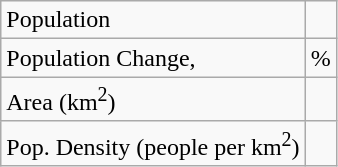<table class="wikitable">
<tr>
<td>Population</td>
<td></td>
</tr>
<tr>
<td>Population Change,</td>
<td>%</td>
</tr>
<tr>
<td>Area (km<sup>2</sup>)</td>
<td></td>
</tr>
<tr>
<td>Pop. Density (people per km<sup>2</sup>)</td>
<td></td>
</tr>
</table>
